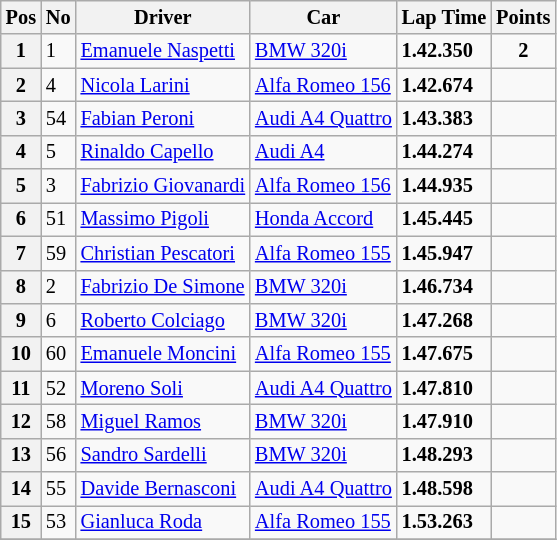<table class="wikitable" style="font-size: 85%;">
<tr>
<th>Pos</th>
<th>No</th>
<th>Driver</th>
<th>Car</th>
<th>Lap Time</th>
<th>Points</th>
</tr>
<tr>
<th>1</th>
<td>1</td>
<td> <a href='#'>Emanuele Naspetti</a></td>
<td><a href='#'>BMW 320i</a></td>
<td><strong>1.42.350</strong></td>
<td align=center><strong>2</strong></td>
</tr>
<tr>
<th>2</th>
<td>4</td>
<td> <a href='#'>Nicola Larini</a></td>
<td><a href='#'>Alfa Romeo 156</a></td>
<td><strong>1.42.674</strong></td>
<td></td>
</tr>
<tr>
<th>3</th>
<td>54</td>
<td> <a href='#'>Fabian Peroni</a></td>
<td><a href='#'>Audi A4 Quattro</a></td>
<td><strong>1.43.383</strong></td>
<td></td>
</tr>
<tr>
<th>4</th>
<td>5</td>
<td> <a href='#'>Rinaldo Capello</a></td>
<td><a href='#'>Audi A4</a></td>
<td><strong>1.44.274</strong></td>
<td></td>
</tr>
<tr>
<th>5</th>
<td>3</td>
<td> <a href='#'>Fabrizio Giovanardi</a></td>
<td><a href='#'>Alfa Romeo 156</a></td>
<td><strong>1.44.935</strong></td>
<td></td>
</tr>
<tr>
<th>6</th>
<td>51</td>
<td> <a href='#'>Massimo Pigoli</a></td>
<td><a href='#'>Honda Accord</a></td>
<td><strong>1.45.445</strong></td>
<td></td>
</tr>
<tr>
<th>7</th>
<td>59</td>
<td> <a href='#'>Christian Pescatori</a></td>
<td><a href='#'>Alfa Romeo 155</a></td>
<td><strong>1.45.947</strong></td>
<td></td>
</tr>
<tr>
<th>8</th>
<td>2</td>
<td> <a href='#'>Fabrizio De Simone</a></td>
<td><a href='#'>BMW 320i</a></td>
<td><strong>1.46.734</strong></td>
<td></td>
</tr>
<tr>
<th>9</th>
<td>6</td>
<td> <a href='#'>Roberto Colciago</a></td>
<td><a href='#'>BMW 320i</a></td>
<td><strong>1.47.268</strong></td>
<td></td>
</tr>
<tr>
<th>10</th>
<td>60</td>
<td> <a href='#'>Emanuele Moncini</a></td>
<td><a href='#'>Alfa Romeo 155</a></td>
<td><strong>1.47.675</strong></td>
<td></td>
</tr>
<tr>
<th>11</th>
<td>52</td>
<td> <a href='#'>Moreno Soli</a></td>
<td><a href='#'>Audi A4 Quattro</a></td>
<td><strong>1.47.810</strong></td>
<td></td>
</tr>
<tr>
<th>12</th>
<td>58</td>
<td> <a href='#'>Miguel Ramos</a></td>
<td><a href='#'>BMW 320i</a></td>
<td><strong>1.47.910</strong></td>
<td></td>
</tr>
<tr>
<th>13</th>
<td>56</td>
<td> <a href='#'>Sandro Sardelli</a></td>
<td><a href='#'>BMW 320i</a></td>
<td><strong>1.48.293</strong></td>
<td></td>
</tr>
<tr>
<th>14</th>
<td>55</td>
<td> <a href='#'>Davide Bernasconi</a></td>
<td><a href='#'>Audi A4 Quattro</a></td>
<td><strong>1.48.598</strong></td>
<td></td>
</tr>
<tr>
<th>15</th>
<td>53</td>
<td> <a href='#'>Gianluca Roda</a></td>
<td><a href='#'>Alfa Romeo 155</a></td>
<td><strong>1.53.263</strong></td>
<td></td>
</tr>
<tr>
</tr>
</table>
